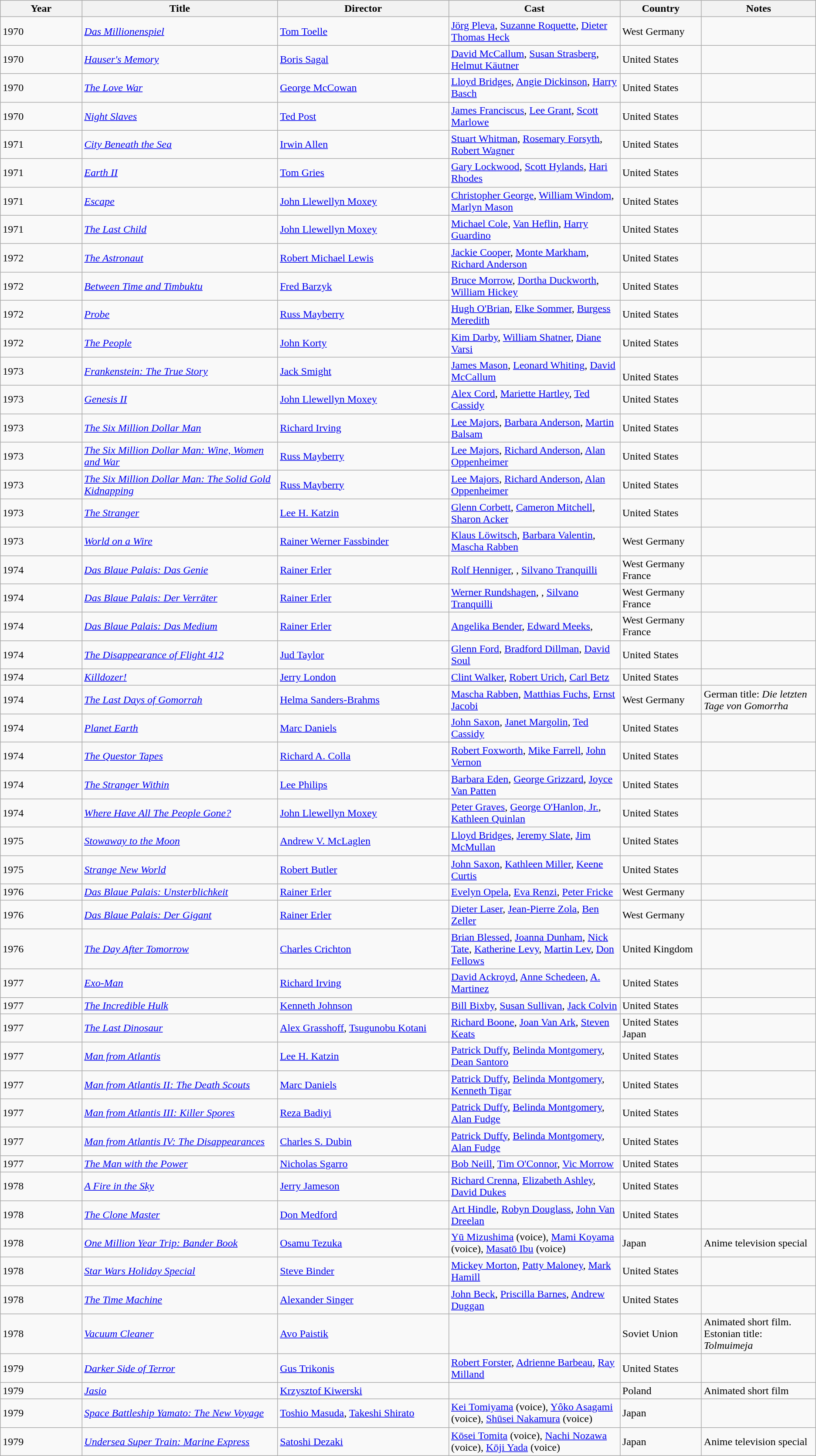<table class="wikitable">
<tr>
<th style="width: 10%;">Year</th>
<th style="width: 24%;">Title</th>
<th style="width: 21%;">Director</th>
<th style="width: 21%;">Cast</th>
<th style="width: 10%;">Country</th>
<th style="width: 14%;">Notes</th>
</tr>
<tr>
<td>1970</td>
<td><em><a href='#'>Das Millionenspiel</a></em></td>
<td><a href='#'>Tom Toelle</a></td>
<td><a href='#'>Jörg Pleva</a>, <a href='#'>Suzanne Roquette</a>, <a href='#'>Dieter Thomas Heck</a></td>
<td>West Germany</td>
<td></td>
</tr>
<tr>
<td>1970</td>
<td><em><a href='#'>Hauser's Memory</a></em></td>
<td><a href='#'>Boris Sagal</a></td>
<td><a href='#'>David McCallum</a>, <a href='#'>Susan Strasberg</a>, <a href='#'>Helmut Käutner</a></td>
<td>United States</td>
<td></td>
</tr>
<tr>
<td>1970</td>
<td><em><a href='#'>The Love War</a></em></td>
<td><a href='#'>George McCowan</a></td>
<td><a href='#'>Lloyd Bridges</a>, <a href='#'>Angie Dickinson</a>, <a href='#'>Harry Basch</a></td>
<td>United States</td>
<td></td>
</tr>
<tr>
<td>1970</td>
<td><em><a href='#'>Night Slaves</a></em></td>
<td><a href='#'>Ted Post</a></td>
<td><a href='#'>James Franciscus</a>, <a href='#'>Lee Grant</a>, <a href='#'>Scott Marlowe</a></td>
<td>United States</td>
<td></td>
</tr>
<tr>
<td>1971</td>
<td><em><a href='#'>City Beneath the Sea</a></em></td>
<td><a href='#'>Irwin Allen</a></td>
<td><a href='#'>Stuart Whitman</a>, <a href='#'>Rosemary Forsyth</a>, <a href='#'>Robert Wagner</a></td>
<td>United States</td>
<td></td>
</tr>
<tr>
<td>1971</td>
<td><em><a href='#'>Earth II</a></em></td>
<td><a href='#'>Tom Gries</a></td>
<td><a href='#'>Gary Lockwood</a>, <a href='#'>Scott Hylands</a>, <a href='#'>Hari Rhodes</a></td>
<td>United States</td>
<td></td>
</tr>
<tr>
<td>1971</td>
<td><em><a href='#'>Escape</a></em></td>
<td><a href='#'>John Llewellyn Moxey</a></td>
<td><a href='#'>Christopher George</a>, <a href='#'>William Windom</a>, <a href='#'>Marlyn Mason</a></td>
<td>United States</td>
<td></td>
</tr>
<tr>
<td>1971</td>
<td><em><a href='#'>The Last Child</a></em></td>
<td><a href='#'>John Llewellyn Moxey</a></td>
<td><a href='#'>Michael Cole</a>, <a href='#'>Van Heflin</a>, <a href='#'>Harry Guardino</a></td>
<td>United States</td>
<td></td>
</tr>
<tr>
<td>1972</td>
<td><em><a href='#'>The Astronaut</a></em></td>
<td><a href='#'>Robert Michael Lewis</a></td>
<td><a href='#'>Jackie Cooper</a>, <a href='#'>Monte Markham</a>, <a href='#'>Richard Anderson</a></td>
<td>United States</td>
<td></td>
</tr>
<tr>
<td>1972</td>
<td><em><a href='#'>Between Time and Timbuktu</a></em></td>
<td><a href='#'>Fred Barzyk</a></td>
<td><a href='#'>Bruce Morrow</a>, <a href='#'>Dortha Duckworth</a>, <a href='#'>William Hickey</a></td>
<td>United States</td>
<td></td>
</tr>
<tr>
<td>1972</td>
<td><em><a href='#'>Probe</a></em></td>
<td><a href='#'>Russ Mayberry</a></td>
<td><a href='#'>Hugh O'Brian</a>, <a href='#'>Elke Sommer</a>, <a href='#'>Burgess Meredith</a></td>
<td>United States</td>
<td></td>
</tr>
<tr>
<td>1972</td>
<td><em><a href='#'>The People</a></em></td>
<td><a href='#'>John Korty</a></td>
<td><a href='#'>Kim Darby</a>, <a href='#'>William Shatner</a>, <a href='#'>Diane Varsi</a></td>
<td>United States</td>
<td></td>
</tr>
<tr>
<td>1973</td>
<td><em><a href='#'>Frankenstein: The True Story</a></em></td>
<td><a href='#'>Jack Smight</a></td>
<td><a href='#'>James Mason</a>, <a href='#'>Leonard Whiting</a>, <a href='#'>David McCallum</a></td>
<td><br>United States</td>
<td></td>
</tr>
<tr>
<td>1973</td>
<td><em><a href='#'>Genesis II</a></em></td>
<td><a href='#'>John Llewellyn Moxey</a></td>
<td><a href='#'>Alex Cord</a>, <a href='#'>Mariette Hartley</a>, <a href='#'>Ted Cassidy</a></td>
<td>United States</td>
<td></td>
</tr>
<tr>
<td>1973</td>
<td><em><a href='#'>The Six Million Dollar Man</a></em></td>
<td><a href='#'>Richard Irving</a></td>
<td><a href='#'>Lee Majors</a>, <a href='#'>Barbara Anderson</a>, <a href='#'>Martin Balsam</a></td>
<td>United States</td>
<td></td>
</tr>
<tr>
<td>1973</td>
<td><em><a href='#'>The Six Million Dollar Man: Wine, Women and War</a></em></td>
<td><a href='#'>Russ Mayberry</a></td>
<td><a href='#'>Lee Majors</a>, <a href='#'>Richard Anderson</a>, <a href='#'>Alan Oppenheimer</a></td>
<td>United States</td>
<td></td>
</tr>
<tr>
<td>1973</td>
<td><em><a href='#'>The Six Million Dollar Man: The Solid Gold Kidnapping</a></em></td>
<td><a href='#'>Russ Mayberry</a></td>
<td><a href='#'>Lee Majors</a>, <a href='#'>Richard Anderson</a>, <a href='#'>Alan Oppenheimer</a></td>
<td>United States</td>
<td></td>
</tr>
<tr>
<td>1973</td>
<td><em><a href='#'>The Stranger</a></em></td>
<td><a href='#'>Lee H. Katzin</a></td>
<td><a href='#'>Glenn Corbett</a>, <a href='#'>Cameron Mitchell</a>, <a href='#'>Sharon Acker</a></td>
<td>United States</td>
<td></td>
</tr>
<tr>
<td>1973</td>
<td><em><a href='#'>World on a Wire</a></em></td>
<td><a href='#'>Rainer Werner Fassbinder</a></td>
<td><a href='#'>Klaus Löwitsch</a>, <a href='#'>Barbara Valentin</a>, <a href='#'>Mascha Rabben</a></td>
<td>West Germany</td>
<td></td>
</tr>
<tr>
<td>1974</td>
<td><em><a href='#'>Das Blaue Palais: Das Genie</a></em></td>
<td><a href='#'>Rainer Erler</a></td>
<td><a href='#'>Rolf Henniger</a>, , <a href='#'>Silvano Tranquilli</a></td>
<td>West Germany<br>France</td>
<td></td>
</tr>
<tr>
<td>1974</td>
<td><em><a href='#'>Das Blaue Palais: Der Verräter</a></em></td>
<td><a href='#'>Rainer Erler</a></td>
<td><a href='#'>Werner Rundshagen</a>, , <a href='#'>Silvano Tranquilli</a></td>
<td>West Germany<br>France</td>
<td></td>
</tr>
<tr>
<td>1974</td>
<td><em><a href='#'>Das Blaue Palais: Das Medium</a></em></td>
<td><a href='#'>Rainer Erler</a></td>
<td><a href='#'>Angelika Bender</a>, <a href='#'>Edward Meeks</a>, </td>
<td>West Germany<br>France</td>
<td></td>
</tr>
<tr>
<td>1974</td>
<td><em><a href='#'>The Disappearance of Flight 412</a></em></td>
<td><a href='#'>Jud Taylor</a></td>
<td><a href='#'>Glenn Ford</a>, <a href='#'>Bradford Dillman</a>, <a href='#'>David Soul</a></td>
<td>United States</td>
<td></td>
</tr>
<tr>
<td>1974</td>
<td><em><a href='#'>Killdozer!</a></em></td>
<td><a href='#'>Jerry London</a></td>
<td><a href='#'>Clint Walker</a>, <a href='#'>Robert Urich</a>, <a href='#'>Carl Betz</a></td>
<td>United States</td>
<td></td>
</tr>
<tr>
<td>1974</td>
<td><em><a href='#'>The Last Days of Gomorrah</a></em></td>
<td><a href='#'>Helma Sanders-Brahms</a></td>
<td><a href='#'>Mascha Rabben</a>, <a href='#'>Matthias Fuchs</a>, <a href='#'>Ernst Jacobi</a></td>
<td>West Germany</td>
<td>German title: <em>Die letzten Tage von Gomorrha</em></td>
</tr>
<tr>
<td>1974</td>
<td><em><a href='#'>Planet Earth</a></em></td>
<td><a href='#'>Marc Daniels</a></td>
<td><a href='#'>John Saxon</a>, <a href='#'>Janet Margolin</a>, <a href='#'>Ted Cassidy</a></td>
<td>United States</td>
<td></td>
</tr>
<tr>
<td>1974</td>
<td><em><a href='#'>The Questor Tapes</a></em></td>
<td><a href='#'>Richard A. Colla</a></td>
<td><a href='#'>Robert Foxworth</a>, <a href='#'>Mike Farrell</a>, <a href='#'>John Vernon</a></td>
<td>United States</td>
<td></td>
</tr>
<tr>
<td>1974</td>
<td><em><a href='#'>The Stranger Within</a></em></td>
<td><a href='#'>Lee Philips</a></td>
<td><a href='#'>Barbara Eden</a>, <a href='#'>George Grizzard</a>, <a href='#'>Joyce Van Patten</a></td>
<td>United States</td>
<td></td>
</tr>
<tr>
<td>1974</td>
<td><em><a href='#'>Where Have All The People Gone?</a></em></td>
<td><a href='#'>John Llewellyn Moxey</a></td>
<td><a href='#'>Peter Graves</a>, <a href='#'>George O'Hanlon, Jr.</a>, <a href='#'>Kathleen Quinlan</a></td>
<td>United States</td>
<td></td>
</tr>
<tr>
<td>1975</td>
<td><em><a href='#'>Stowaway to the Moon</a></em></td>
<td><a href='#'>Andrew V. McLaglen</a></td>
<td><a href='#'>Lloyd Bridges</a>, <a href='#'>Jeremy Slate</a>, <a href='#'>Jim McMullan</a></td>
<td>United States</td>
<td></td>
</tr>
<tr>
<td>1975</td>
<td><em><a href='#'>Strange New World</a></em></td>
<td><a href='#'>Robert Butler</a></td>
<td><a href='#'>John Saxon</a>, <a href='#'>Kathleen Miller</a>, <a href='#'>Keene Curtis</a></td>
<td>United States</td>
<td></td>
</tr>
<tr>
<td>1976</td>
<td><em><a href='#'>Das Blaue Palais: Unsterblichkeit</a></em></td>
<td><a href='#'>Rainer Erler</a></td>
<td><a href='#'>Evelyn Opela</a>, <a href='#'>Eva Renzi</a>, <a href='#'>Peter Fricke</a></td>
<td>West Germany</td>
<td></td>
</tr>
<tr>
<td>1976</td>
<td><em><a href='#'>Das Blaue Palais: Der Gigant</a></em></td>
<td><a href='#'>Rainer Erler</a></td>
<td><a href='#'>Dieter Laser</a>, <a href='#'>Jean-Pierre Zola</a>, <a href='#'>Ben Zeller</a></td>
<td>West Germany</td>
<td></td>
</tr>
<tr>
<td>1976</td>
<td><em><a href='#'>The Day After Tomorrow</a></em></td>
<td><a href='#'>Charles Crichton</a></td>
<td><a href='#'>Brian Blessed</a>, <a href='#'>Joanna Dunham</a>, <a href='#'>Nick Tate</a>, <a href='#'>Katherine Levy</a>, <a href='#'>Martin Lev</a>, <a href='#'>Don Fellows</a></td>
<td>United Kingdom</td>
<td></td>
</tr>
<tr>
<td>1977</td>
<td><em><a href='#'>Exo-Man</a></em></td>
<td><a href='#'>Richard Irving</a></td>
<td><a href='#'>David Ackroyd</a>, <a href='#'>Anne Schedeen</a>, <a href='#'>A. Martinez</a></td>
<td>United States</td>
<td></td>
</tr>
<tr>
<td>1977</td>
<td><em><a href='#'>The Incredible Hulk</a></em></td>
<td><a href='#'>Kenneth Johnson</a></td>
<td><a href='#'>Bill Bixby</a>, <a href='#'>Susan Sullivan</a>, <a href='#'>Jack Colvin</a></td>
<td>United States</td>
<td></td>
</tr>
<tr>
<td>1977</td>
<td><em><a href='#'>The Last Dinosaur</a></em></td>
<td><a href='#'>Alex Grasshoff</a>, <a href='#'>Tsugunobu Kotani</a></td>
<td><a href='#'>Richard Boone</a>, <a href='#'>Joan Van Ark</a>, <a href='#'>Steven Keats</a></td>
<td>United States<br>Japan</td>
<td></td>
</tr>
<tr>
<td>1977</td>
<td><em><a href='#'>Man from Atlantis</a></em></td>
<td><a href='#'>Lee H. Katzin</a></td>
<td><a href='#'>Patrick Duffy</a>, <a href='#'>Belinda Montgomery</a>, <a href='#'>Dean Santoro</a></td>
<td>United States</td>
<td></td>
</tr>
<tr>
<td>1977</td>
<td><em><a href='#'>Man from Atlantis II: The Death Scouts</a></em></td>
<td><a href='#'>Marc Daniels</a></td>
<td><a href='#'>Patrick Duffy</a>, <a href='#'>Belinda Montgomery</a>, <a href='#'>Kenneth Tigar</a></td>
<td>United States</td>
<td></td>
</tr>
<tr>
<td>1977</td>
<td><em><a href='#'>Man from Atlantis III: Killer Spores</a></em></td>
<td><a href='#'>Reza Badiyi</a></td>
<td><a href='#'>Patrick Duffy</a>, <a href='#'>Belinda Montgomery</a>, <a href='#'>Alan Fudge</a></td>
<td>United States</td>
<td></td>
</tr>
<tr>
<td>1977</td>
<td><em><a href='#'>Man from Atlantis IV: The Disappearances</a></em></td>
<td><a href='#'>Charles S. Dubin</a></td>
<td><a href='#'>Patrick Duffy</a>, <a href='#'>Belinda Montgomery</a>, <a href='#'>Alan Fudge</a></td>
<td>United States</td>
<td></td>
</tr>
<tr>
<td>1977</td>
<td><em><a href='#'>The Man with the Power</a></em></td>
<td><a href='#'>Nicholas Sgarro</a></td>
<td><a href='#'>Bob Neill</a>, <a href='#'>Tim O'Connor</a>, <a href='#'>Vic Morrow</a></td>
<td>United States</td>
<td></td>
</tr>
<tr>
<td>1978</td>
<td><em><a href='#'>A Fire in the Sky</a></em></td>
<td><a href='#'>Jerry Jameson</a></td>
<td><a href='#'>Richard Crenna</a>, <a href='#'>Elizabeth Ashley</a>, <a href='#'>David Dukes</a></td>
<td>United States</td>
<td></td>
</tr>
<tr>
<td>1978</td>
<td><em><a href='#'>The Clone Master</a></em></td>
<td><a href='#'>Don Medford</a></td>
<td><a href='#'>Art Hindle</a>, <a href='#'>Robyn Douglass</a>, <a href='#'>John Van Dreelan</a></td>
<td>United States</td>
<td></td>
</tr>
<tr>
<td>1978</td>
<td><em><a href='#'>One Million Year Trip: Bander Book</a></em></td>
<td><a href='#'>Osamu Tezuka</a></td>
<td><a href='#'>Yū Mizushima</a> (voice), <a href='#'>Mami Koyama</a> (voice), <a href='#'>Masatō Ibu</a> (voice)</td>
<td>Japan</td>
<td>Anime television special</td>
</tr>
<tr>
<td>1978</td>
<td><em><a href='#'>Star Wars Holiday Special</a></em></td>
<td><a href='#'>Steve Binder</a></td>
<td><a href='#'>Mickey Morton</a>, <a href='#'>Patty Maloney</a>, <a href='#'>Mark Hamill</a></td>
<td>United States</td>
<td></td>
</tr>
<tr>
<td>1978</td>
<td><em><a href='#'>The Time Machine</a></em></td>
<td><a href='#'>Alexander Singer</a></td>
<td><a href='#'>John Beck</a>, <a href='#'>Priscilla Barnes</a>, <a href='#'>Andrew Duggan</a></td>
<td>United States</td>
<td></td>
</tr>
<tr>
<td>1978</td>
<td><em><a href='#'>Vacuum Cleaner</a></em></td>
<td><a href='#'>Avo Paistik</a></td>
<td></td>
<td>Soviet Union</td>
<td>Animated short film. Estonian title: <em>Tolmuimeja</em></td>
</tr>
<tr>
<td>1979</td>
<td><em><a href='#'>Darker Side of Terror</a></em></td>
<td><a href='#'>Gus Trikonis</a></td>
<td><a href='#'>Robert Forster</a>, <a href='#'>Adrienne Barbeau</a>, <a href='#'>Ray Milland</a></td>
<td>United States</td>
<td></td>
</tr>
<tr>
<td>1979</td>
<td><em><a href='#'>Jasio</a></em></td>
<td><a href='#'>Krzysztof Kiwerski</a></td>
<td></td>
<td>Poland</td>
<td>Animated short film</td>
</tr>
<tr>
<td>1979</td>
<td><em><a href='#'>Space Battleship Yamato: The New Voyage</a></em></td>
<td><a href='#'>Toshio Masuda</a>, <a href='#'>Takeshi Shirato</a></td>
<td><a href='#'>Kei Tomiyama</a> (voice), <a href='#'>Yôko Asagami</a> (voice), <a href='#'>Shūsei Nakamura</a> (voice)</td>
<td>Japan</td>
<td></td>
</tr>
<tr>
<td>1979</td>
<td><em><a href='#'>Undersea Super Train: Marine Express</a></em></td>
<td><a href='#'>Satoshi Dezaki</a></td>
<td><a href='#'>Kōsei Tomita</a> (voice), <a href='#'>Nachi Nozawa</a> (voice), <a href='#'>Kōji Yada</a> (voice)</td>
<td>Japan</td>
<td>Anime television special</td>
</tr>
</table>
